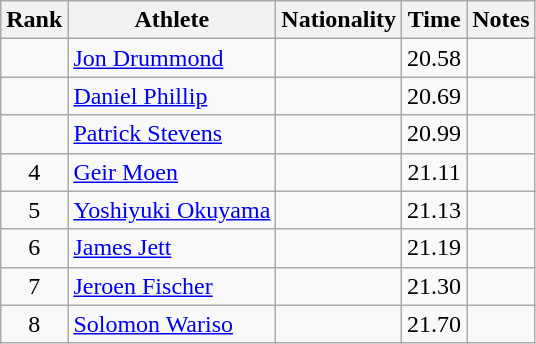<table class="wikitable sortable" style="text-align:center">
<tr>
<th>Rank</th>
<th>Athlete</th>
<th>Nationality</th>
<th>Time</th>
<th>Notes</th>
</tr>
<tr>
<td></td>
<td align=left><a href='#'>Jon Drummond</a></td>
<td align=left></td>
<td>20.58</td>
<td></td>
</tr>
<tr>
<td></td>
<td align=left><a href='#'>Daniel Phillip</a></td>
<td align=left></td>
<td>20.69</td>
<td></td>
</tr>
<tr>
<td></td>
<td align=left><a href='#'>Patrick Stevens</a></td>
<td align=left></td>
<td>20.99</td>
<td></td>
</tr>
<tr>
<td>4</td>
<td align=left><a href='#'>Geir Moen</a></td>
<td align=left></td>
<td>21.11</td>
<td></td>
</tr>
<tr>
<td>5</td>
<td align=left><a href='#'>Yoshiyuki Okuyama</a></td>
<td align=left></td>
<td>21.13</td>
<td></td>
</tr>
<tr>
<td>6</td>
<td align=left><a href='#'>James Jett</a></td>
<td align=left></td>
<td>21.19</td>
<td></td>
</tr>
<tr>
<td>7</td>
<td align=left><a href='#'>Jeroen Fischer</a></td>
<td align=left></td>
<td>21.30</td>
<td></td>
</tr>
<tr>
<td>8</td>
<td align=left><a href='#'>Solomon Wariso</a></td>
<td align=left></td>
<td>21.70</td>
<td></td>
</tr>
</table>
